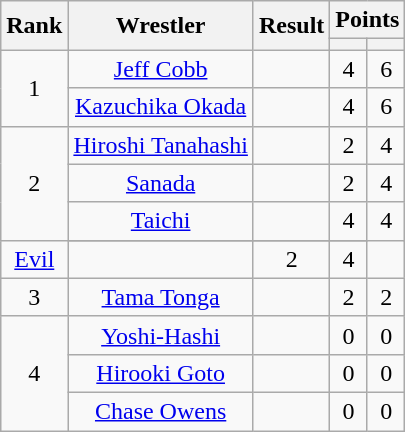<table class="wikitable mw-collapsible mw-collapsed" plainrowheaders sortable" style="text-align: center">
<tr>
<th scope="col" rowspan="2">Rank</th>
<th scope="col" rowspan="2">Wrestler</th>
<th scope="col" rowspan="2">Result</th>
<th scope="col" colspan="2">Points</th>
</tr>
<tr>
<th></th>
<th></th>
</tr>
<tr>
<td rowspan="2">1</td>
<td><a href='#'>Jeff Cobb</a></td>
<td></td>
<td>4</td>
<td>6</td>
</tr>
<tr>
<td><a href='#'>Kazuchika Okada</a></td>
<td></td>
<td>4</td>
<td>6</td>
</tr>
<tr>
<td rowspan="4">2</td>
<td><a href='#'>Hiroshi Tanahashi</a></td>
<td></td>
<td>2</td>
<td>4</td>
</tr>
<tr>
<td><a href='#'>Sanada</a></td>
<td></td>
<td>2</td>
<td>4</td>
</tr>
<tr>
<td><a href='#'>Taichi</a></td>
<td></td>
<td>4</td>
<td>4</td>
</tr>
<tr>
</tr>
<tr>
<td><a href='#'>Evil</a></td>
<td></td>
<td>2</td>
<td>4</td>
</tr>
<tr>
<td rowspan="1">3</td>
<td><a href='#'>Tama Tonga</a></td>
<td></td>
<td>2</td>
<td>2</td>
</tr>
<tr>
<td rowspan="3">4</td>
<td><a href='#'>Yoshi-Hashi</a></td>
<td></td>
<td>0</td>
<td>0</td>
</tr>
<tr>
<td><a href='#'>Hirooki Goto</a></td>
<td></td>
<td>0</td>
<td>0</td>
</tr>
<tr>
<td><a href='#'>Chase Owens</a></td>
<td></td>
<td>0</td>
<td>0</td>
</tr>
</table>
